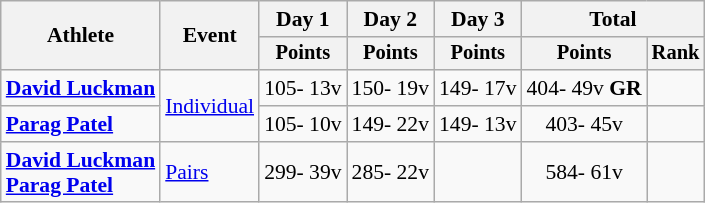<table class="wikitable" style="font-size:90%;">
<tr>
<th rowspan=2>Athlete</th>
<th rowspan=2>Event</th>
<th>Day 1</th>
<th>Day 2</th>
<th>Day 3</th>
<th colspan=2>Total</th>
</tr>
<tr style="font-size:95%">
<th>Points</th>
<th>Points</th>
<th>Points</th>
<th>Points</th>
<th>Rank</th>
</tr>
<tr align=center>
<td align=left><strong><a href='#'>David Luckman</a></strong></td>
<td align=left rowspan="2"><a href='#'>Individual</a></td>
<td>105- 13v</td>
<td>150- 19v</td>
<td>149- 17v</td>
<td>404- 49v <strong>GR</strong></td>
<td></td>
</tr>
<tr align=center>
<td align=left><strong><a href='#'>Parag Patel</a></strong></td>
<td>105- 10v</td>
<td>149- 22v</td>
<td>149- 13v</td>
<td>403- 45v</td>
<td></td>
</tr>
<tr align=center>
<td align=left><strong><a href='#'>David Luckman</a></strong><br><strong><a href='#'>Parag Patel</a></strong></td>
<td align=left><a href='#'>Pairs</a></td>
<td>299- 39v</td>
<td>285- 22v</td>
<td></td>
<td>584- 61v</td>
<td></td>
</tr>
</table>
